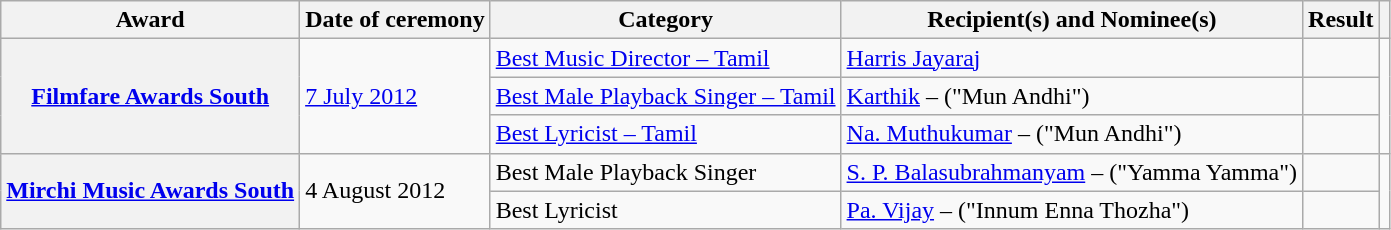<table class="wikitable plainrowheaders sortable">
<tr>
<th scope="col">Award</th>
<th scope="col">Date of ceremony</th>
<th scope="col">Category</th>
<th scope="col">Recipient(s) and Nominee(s)</th>
<th scope="col">Result</th>
<th scope="col" class="unsortable"></th>
</tr>
<tr>
<th rowspan="3" scope="row"><a href='#'>Filmfare Awards South</a></th>
<td rowspan="3"><a href='#'>7 July 2012</a></td>
<td><a href='#'>Best Music Director – Tamil</a></td>
<td><a href='#'>Harris Jayaraj</a></td>
<td></td>
<td rowspan="3" style="text-align:center;"><br><br></td>
</tr>
<tr>
<td><a href='#'>Best Male Playback Singer – Tamil</a></td>
<td><a href='#'>Karthik</a> – ("Mun Andhi")</td>
<td></td>
</tr>
<tr>
<td><a href='#'>Best Lyricist – Tamil</a></td>
<td><a href='#'>Na. Muthukumar</a> – ("Mun Andhi")</td>
<td></td>
</tr>
<tr>
<th rowspan="2" scope="row"><a href='#'>Mirchi Music Awards South</a></th>
<td rowspan="2">4 August 2012</td>
<td>Best Male Playback Singer</td>
<td><a href='#'>S. P. Balasubrahmanyam</a> – ("Yamma Yamma")</td>
<td></td>
<td rowspan="2" style="text-align:center;"><br></td>
</tr>
<tr>
<td>Best Lyricist</td>
<td><a href='#'>Pa. Vijay</a> – ("Innum Enna Thozha")</td>
<td></td>
</tr>
</table>
